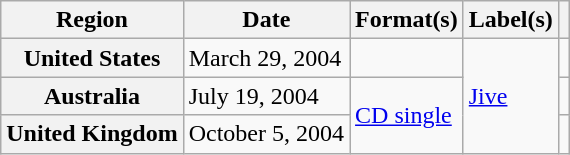<table class="wikitable plainrowheaders">
<tr>
<th scope="col">Region</th>
<th scope="col">Date</th>
<th scope="col">Format(s)</th>
<th scope="col">Label(s)</th>
<th scope="col"></th>
</tr>
<tr>
<th scope="row">United States</th>
<td>March 29, 2004</td>
<td></td>
<td rowspan="3"><a href='#'>Jive</a></td>
<td align="center"></td>
</tr>
<tr>
<th scope="row">Australia</th>
<td>July 19, 2004</td>
<td rowspan="2"><a href='#'>CD single</a></td>
<td align="center"></td>
</tr>
<tr>
<th scope="row">United Kingdom</th>
<td>October 5, 2004</td>
<td align="center"></td>
</tr>
</table>
